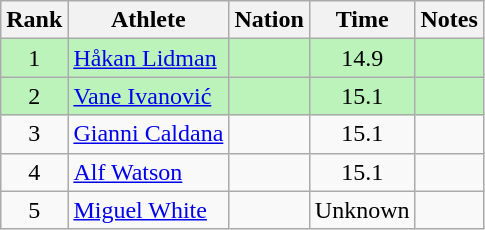<table class="wikitable sortable" style="text-align:center">
<tr>
<th>Rank</th>
<th>Athlete</th>
<th>Nation</th>
<th>Time</th>
<th>Notes</th>
</tr>
<tr bgcolor=bbf3bb>
<td>1</td>
<td align=left><a href='#'>Håkan Lidman</a></td>
<td align=left></td>
<td>14.9</td>
<td></td>
</tr>
<tr bgcolor=bbf3bb>
<td>2</td>
<td align=left><a href='#'>Vane Ivanović</a></td>
<td align=left></td>
<td>15.1</td>
<td></td>
</tr>
<tr>
<td>3</td>
<td align=left><a href='#'>Gianni Caldana</a></td>
<td align=left></td>
<td>15.1</td>
<td></td>
</tr>
<tr>
<td>4</td>
<td align=left><a href='#'>Alf Watson</a></td>
<td align=left></td>
<td>15.1</td>
<td></td>
</tr>
<tr>
<td>5</td>
<td align=left><a href='#'>Miguel White</a></td>
<td align=left></td>
<td>Unknown</td>
<td></td>
</tr>
</table>
